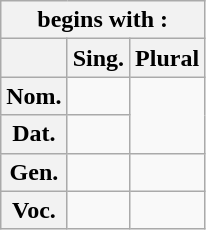<table class="wikitable">
<tr>
<th colspan="3">begins with :</th>
</tr>
<tr>
<th></th>
<th>Sing.</th>
<th>Plural</th>
</tr>
<tr>
<th>Nom.</th>
<td></td>
<td rowspan="2"></td>
</tr>
<tr>
<th>Dat.</th>
<td></td>
</tr>
<tr>
<th>Gen.</th>
<td></td>
<td></td>
</tr>
<tr>
<th>Voc.</th>
<td></td>
<td></td>
</tr>
</table>
